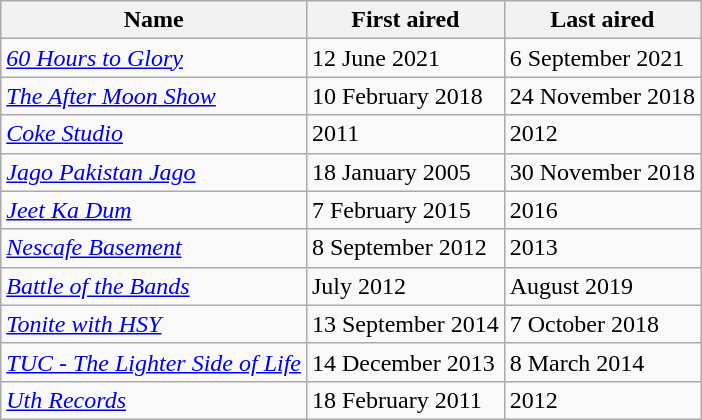<table class="wikitable">
<tr>
<th>Name</th>
<th>First aired</th>
<th>Last aired</th>
</tr>
<tr>
<td><em><a href='#'>60 Hours to Glory</a></em></td>
<td>12 June 2021</td>
<td>6 September 2021</td>
</tr>
<tr>
<td><em><a href='#'>The After Moon Show</a></em></td>
<td>10 February 2018</td>
<td>24 November 2018</td>
</tr>
<tr>
<td><em><a href='#'>Coke Studio</a></em></td>
<td>2011</td>
<td>2012</td>
</tr>
<tr>
<td><em><a href='#'>Jago Pakistan Jago</a></em></td>
<td>18 January 2005</td>
<td>30 November 2018</td>
</tr>
<tr>
<td><em><a href='#'>Jeet Ka Dum</a></em></td>
<td>7 February 2015</td>
<td>2016</td>
</tr>
<tr>
<td><em><a href='#'>Nescafe Basement</a></em></td>
<td>8 September 2012</td>
<td>2013</td>
</tr>
<tr>
<td><em><a href='#'>Battle of the Bands</a></em></td>
<td>July 2012</td>
<td>August 2019</td>
</tr>
<tr>
<td><em><a href='#'>Tonite with HSY</a></em></td>
<td>13 September 2014</td>
<td>7 October 2018</td>
</tr>
<tr>
<td><em><a href='#'>TUC - The Lighter Side of Life</a></em></td>
<td>14 December 2013</td>
<td>8 March 2014</td>
</tr>
<tr>
<td><em><a href='#'>Uth Records</a></em></td>
<td>18 February 2011</td>
<td>2012</td>
</tr>
</table>
